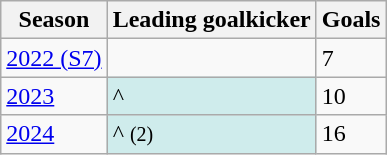<table class="wikitable sortable">
<tr>
<th>Season</th>
<th>Leading goalkicker</th>
<th>Goals</th>
</tr>
<tr>
<td><a href='#'>2022 (S7)</a></td>
<td></td>
<td>7</td>
</tr>
<tr>
<td><a href='#'>2023</a></td>
<td style="background:#cfecec;">^</td>
<td>10</td>
</tr>
<tr>
<td><a href='#'>2024</a></td>
<td style="background:#cfecec;">^ <small>(2)</small></td>
<td>16</td>
</tr>
</table>
